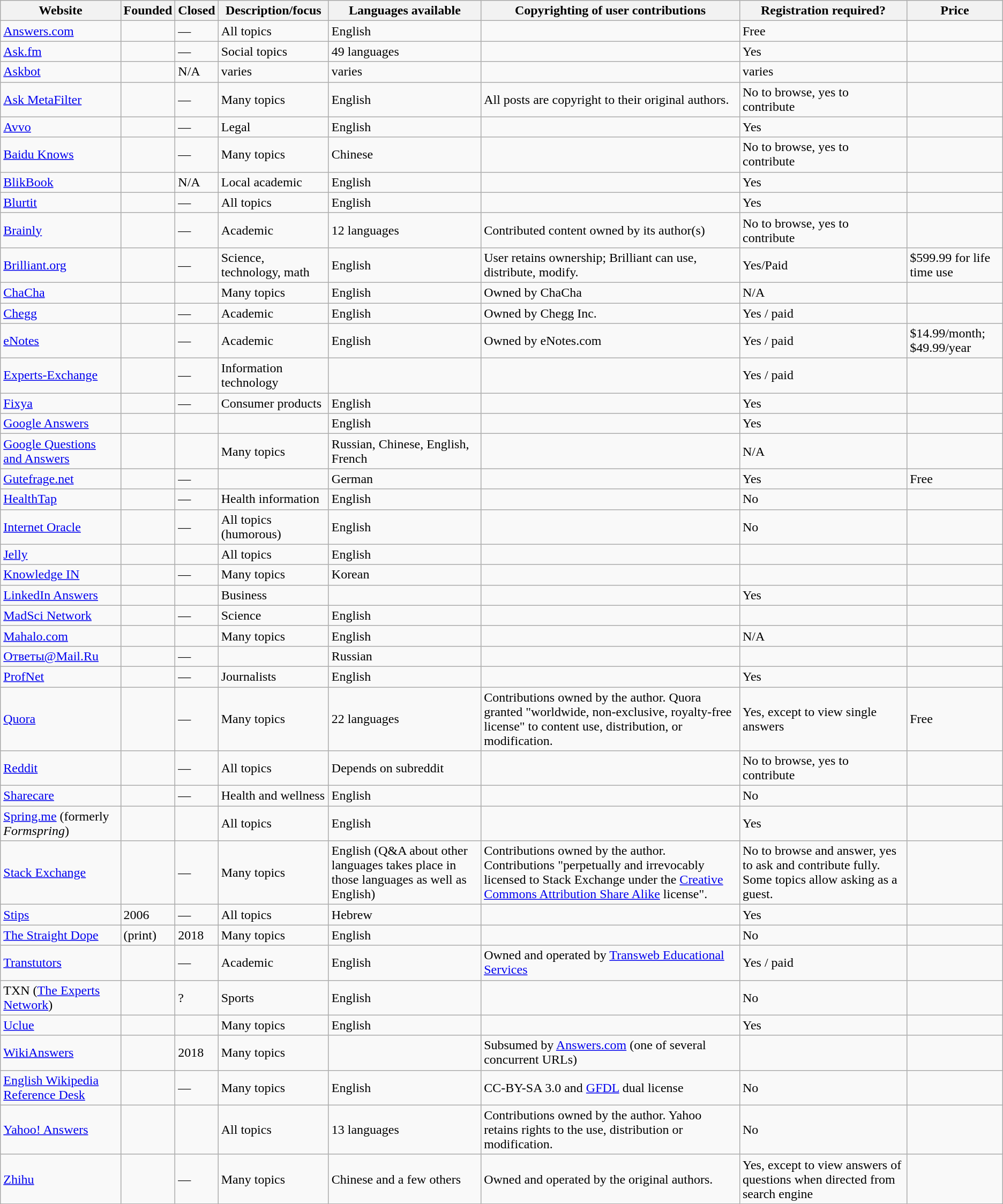<table class="wikitable sortable">
<tr>
<th>Website</th>
<th>Founded</th>
<th>Closed</th>
<th>Description/focus</th>
<th>Languages available</th>
<th>Copyrighting of user contributions</th>
<th>Registration required?</th>
<th>Price</th>
</tr>
<tr>
<td><a href='#'>Answers.com</a></td>
<td></td>
<td>—</td>
<td>All topics</td>
<td>English</td>
<td></td>
<td>Free</td>
<td></td>
</tr>
<tr>
<td><a href='#'>Ask.fm</a></td>
<td></td>
<td>—</td>
<td>Social topics</td>
<td>49 languages</td>
<td></td>
<td>Yes</td>
<td></td>
</tr>
<tr>
<td><a href='#'>Askbot</a></td>
<td></td>
<td>N/A</td>
<td>varies</td>
<td>varies</td>
<td></td>
<td>varies</td>
<td></td>
</tr>
<tr>
<td><a href='#'>Ask MetaFilter</a></td>
<td></td>
<td>—</td>
<td>Many  topics</td>
<td>English</td>
<td>All posts are copyright to their original authors.</td>
<td>No to browse, yes to contribute</td>
<td></td>
</tr>
<tr>
<td><a href='#'>Avvo</a></td>
<td></td>
<td>—</td>
<td>Legal</td>
<td>English</td>
<td></td>
<td>Yes</td>
<td></td>
</tr>
<tr>
<td><a href='#'>Baidu Knows</a></td>
<td></td>
<td>—</td>
<td>Many topics</td>
<td>Chinese</td>
<td></td>
<td>No to browse, yes to contribute</td>
<td></td>
</tr>
<tr>
<td><a href='#'>BlikBook</a></td>
<td></td>
<td>N/A</td>
<td>Local academic</td>
<td>English</td>
<td></td>
<td>Yes</td>
<td></td>
</tr>
<tr>
<td><a href='#'>Blurtit</a></td>
<td></td>
<td>—</td>
<td>All topics</td>
<td>English</td>
<td></td>
<td>Yes</td>
<td></td>
</tr>
<tr>
<td><a href='#'>Brainly</a></td>
<td></td>
<td>—</td>
<td>Academic</td>
<td>12 languages</td>
<td>Contributed content owned by its author(s)</td>
<td>No to browse, yes to contribute</td>
<td></td>
</tr>
<tr>
<td><a href='#'>Brilliant.org</a></td>
<td></td>
<td>—</td>
<td>Science, technology, math</td>
<td>English</td>
<td>User retains ownership; Brilliant can use, distribute, modify.</td>
<td>Yes/Paid</td>
<td>$599.99 for life time use</td>
</tr>
<tr>
<td><a href='#'>ChaCha</a></td>
<td></td>
<td></td>
<td>Many topics</td>
<td>English</td>
<td>Owned by ChaCha</td>
<td>N/A</td>
<td></td>
</tr>
<tr>
<td><a href='#'>Chegg</a></td>
<td></td>
<td>—</td>
<td>Academic</td>
<td>English</td>
<td>Owned by Chegg Inc.</td>
<td>Yes / paid</td>
<td></td>
</tr>
<tr>
<td><a href='#'>eNotes</a></td>
<td></td>
<td>—</td>
<td>Academic</td>
<td>English</td>
<td>Owned by eNotes.com</td>
<td>Yes / paid</td>
<td>$14.99/month; $49.99/year</td>
</tr>
<tr>
<td><a href='#'>Experts-Exchange</a></td>
<td></td>
<td>—</td>
<td>Information technology</td>
<td></td>
<td></td>
<td>Yes / paid</td>
<td></td>
</tr>
<tr>
<td><a href='#'>Fixya</a></td>
<td></td>
<td>—</td>
<td>Consumer products</td>
<td>English</td>
<td></td>
<td>Yes</td>
<td></td>
</tr>
<tr>
<td><a href='#'>Google Answers</a></td>
<td></td>
<td></td>
<td></td>
<td>English</td>
<td></td>
<td>Yes</td>
<td></td>
</tr>
<tr>
<td><a href='#'>Google Questions and Answers</a></td>
<td></td>
<td></td>
<td>Many topics</td>
<td>Russian, Chinese, English, French</td>
<td></td>
<td>N/A</td>
<td></td>
</tr>
<tr>
<td><a href='#'>Gutefrage.net</a></td>
<td></td>
<td>—</td>
<td></td>
<td>German</td>
<td></td>
<td>Yes</td>
<td>Free</td>
</tr>
<tr>
<td><a href='#'>HealthTap</a></td>
<td></td>
<td>—</td>
<td>Health information</td>
<td>English</td>
<td></td>
<td>No</td>
<td></td>
</tr>
<tr>
<td><a href='#'>Internet Oracle</a></td>
<td></td>
<td>—</td>
<td>All topics (humorous)</td>
<td>English</td>
<td></td>
<td>No</td>
<td></td>
</tr>
<tr>
<td><a href='#'>Jelly</a></td>
<td></td>
<td></td>
<td>All topics</td>
<td>English</td>
<td></td>
<td></td>
<td></td>
</tr>
<tr>
<td><a href='#'>Knowledge IN</a></td>
<td></td>
<td>—</td>
<td>Many topics</td>
<td>Korean</td>
<td></td>
<td></td>
<td></td>
</tr>
<tr>
<td><a href='#'>LinkedIn Answers</a></td>
<td></td>
<td></td>
<td>Business</td>
<td></td>
<td></td>
<td>Yes</td>
<td></td>
</tr>
<tr>
<td><a href='#'>MadSci Network</a></td>
<td></td>
<td>—</td>
<td>Science</td>
<td>English</td>
<td></td>
<td></td>
<td></td>
</tr>
<tr>
<td><a href='#'>Mahalo.com</a></td>
<td></td>
<td></td>
<td>Many topics</td>
<td>English</td>
<td></td>
<td>N/A</td>
<td></td>
</tr>
<tr>
<td><a href='#'>Ответы@Mail.Ru</a></td>
<td></td>
<td>—</td>
<td></td>
<td>Russian</td>
<td></td>
<td></td>
<td></td>
</tr>
<tr>
<td><a href='#'>ProfNet</a></td>
<td></td>
<td>—</td>
<td>Journalists</td>
<td>English</td>
<td></td>
<td>Yes</td>
<td></td>
</tr>
<tr>
<td><a href='#'>Quora</a></td>
<td></td>
<td>—</td>
<td>Many topics</td>
<td>22 languages</td>
<td>Contributions owned by the author. Quora granted "worldwide, non-exclusive, royalty-free license" to content use, distribution, or modification.</td>
<td>Yes, except to view single answers</td>
<td>Free</td>
</tr>
<tr>
<td><a href='#'>Reddit</a></td>
<td></td>
<td>—</td>
<td>All topics</td>
<td>Depends on subreddit</td>
<td></td>
<td>No to browse, yes to contribute</td>
<td></td>
</tr>
<tr>
<td><a href='#'>Sharecare</a></td>
<td></td>
<td>—</td>
<td>Health and wellness</td>
<td>English</td>
<td></td>
<td>No</td>
<td></td>
</tr>
<tr>
<td><a href='#'>Spring.me</a> (formerly <em>Formspring</em>)</td>
<td></td>
<td></td>
<td>All topics</td>
<td>English</td>
<td></td>
<td>Yes</td>
<td></td>
</tr>
<tr>
<td><a href='#'>Stack Exchange</a></td>
<td></td>
<td>—</td>
<td>Many topics</td>
<td>English (Q&A about other languages takes place in those languages as well as English)</td>
<td>Contributions owned by the author. Contributions "perpetually and irrevocably licensed to Stack Exchange under the <a href='#'>Creative Commons Attribution Share Alike</a> license".</td>
<td>No to browse and answer, yes to ask and contribute fully. Some topics allow asking as a guest.</td>
<td></td>
</tr>
<tr>
<td><a href='#'>Stips</a></td>
<td>2006</td>
<td>—</td>
<td>All topics</td>
<td>Hebrew</td>
<td></td>
<td>Yes</td>
<td></td>
</tr>
<tr>
<td><a href='#'>The Straight Dope</a></td>
<td> (print)</td>
<td>2018</td>
<td>Many topics</td>
<td>English</td>
<td></td>
<td>No</td>
<td></td>
</tr>
<tr>
<td><a href='#'>Transtutors</a></td>
<td></td>
<td>—</td>
<td>Academic</td>
<td>English</td>
<td>Owned and operated by <a href='#'>Transweb Educational Services</a></td>
<td>Yes / paid</td>
<td></td>
</tr>
<tr>
<td>TXN (<a href='#'>The Experts Network</a>)</td>
<td></td>
<td>?</td>
<td>Sports</td>
<td>English</td>
<td></td>
<td>No</td>
<td></td>
</tr>
<tr>
<td><a href='#'>Uclue</a></td>
<td></td>
<td></td>
<td>Many topics</td>
<td>English</td>
<td></td>
<td>Yes</td>
<td></td>
</tr>
<tr>
<td><a href='#'>WikiAnswers</a></td>
<td></td>
<td>2018</td>
<td>Many topics</td>
<td></td>
<td>Subsumed by <a href='#'>Answers.com</a> (one of several concurrent URLs)</td>
<td></td>
<td></td>
</tr>
<tr>
<td><a href='#'>English Wikipedia Reference Desk</a></td>
<td></td>
<td>—</td>
<td>Many topics</td>
<td>English</td>
<td>CC-BY-SA 3.0 and <a href='#'>GFDL</a> dual license</td>
<td>No</td>
<td></td>
</tr>
<tr>
<td><a href='#'>Yahoo! Answers</a></td>
<td></td>
<td></td>
<td>All topics</td>
<td>13 languages</td>
<td>Contributions owned by the author. Yahoo retains rights to the use, distribution or modification.</td>
<td>No</td>
<td></td>
</tr>
<tr>
<td><a href='#'>Zhihu</a></td>
<td></td>
<td>—</td>
<td>Many topics</td>
<td>Chinese and a few others</td>
<td>Owned and operated by the original authors.</td>
<td>Yes, except to view answers of questions when directed from search engine</td>
</tr>
</table>
